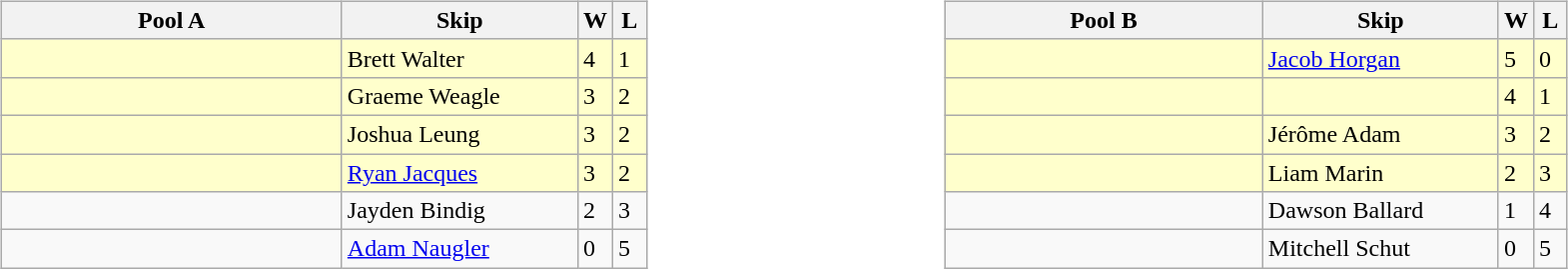<table>
<tr>
<td valign=top width=10%><br><table class="wikitable">
<tr>
<th width=220>Pool A</th>
<th width=150>Skip</th>
<th width=15>W</th>
<th width=15>L</th>
</tr>
<tr bgcolor=#ffffcc>
<td></td>
<td>Brett Walter</td>
<td>4</td>
<td>1</td>
</tr>
<tr bgcolor=#ffffcc>
<td></td>
<td>Graeme Weagle</td>
<td>3</td>
<td>2</td>
</tr>
<tr bgcolor=#ffffcc>
<td></td>
<td>Joshua Leung</td>
<td>3</td>
<td>2</td>
</tr>
<tr bgcolor=#ffffcc>
<td></td>
<td><a href='#'>Ryan Jacques</a></td>
<td>3</td>
<td>2</td>
</tr>
<tr>
<td></td>
<td>Jayden Bindig</td>
<td>2</td>
<td>3</td>
</tr>
<tr>
<td></td>
<td><a href='#'>Adam Naugler</a></td>
<td>0</td>
<td>5</td>
</tr>
</table>
</td>
<td valign=top width=10%><br><table class="wikitable">
<tr>
<th width=205>Pool B</th>
<th width=150>Skip</th>
<th width=15>W</th>
<th width=15>L</th>
</tr>
<tr bgcolor=#ffffcc>
<td></td>
<td><a href='#'>Jacob Horgan</a></td>
<td>5</td>
<td>0</td>
</tr>
<tr bgcolor=#ffffcc>
<td></td>
<td></td>
<td>4</td>
<td>1</td>
</tr>
<tr bgcolor=#ffffcc>
<td></td>
<td>Jérôme Adam</td>
<td>3</td>
<td>2</td>
</tr>
<tr bgcolor=#ffffcc>
<td></td>
<td>Liam Marin</td>
<td>2</td>
<td>3</td>
</tr>
<tr>
<td></td>
<td>Dawson Ballard</td>
<td>1</td>
<td>4</td>
</tr>
<tr>
<td></td>
<td>Mitchell Schut</td>
<td>0</td>
<td>5</td>
</tr>
</table>
</td>
</tr>
</table>
